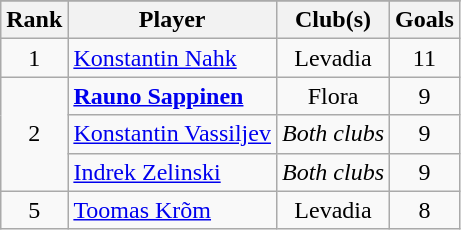<table class="wikitable sortable" style="text-align: center;">
<tr>
</tr>
<tr>
<th>Rank</th>
<th>Player</th>
<th>Club(s)</th>
<th>Goals</th>
</tr>
<tr>
<td>1</td>
<td align=left> <a href='#'>Konstantin Nahk</a></td>
<td>Levadia</td>
<td>11</td>
</tr>
<tr>
<td rowspan=3>2</td>
<td align=left> <strong><a href='#'>Rauno Sappinen</a></strong></td>
<td>Flora</td>
<td>9</td>
</tr>
<tr>
<td align=left> <a href='#'>Konstantin Vassiljev</a></td>
<td><em>Both clubs</em></td>
<td>9</td>
</tr>
<tr>
<td align=left> <a href='#'>Indrek Zelinski</a></td>
<td><em>Both clubs</em></td>
<td>9</td>
</tr>
<tr>
<td>5</td>
<td align=left> <a href='#'>Toomas Krõm</a></td>
<td>Levadia</td>
<td>8</td>
</tr>
</table>
